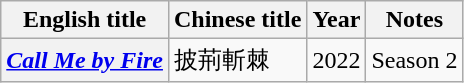<table class="wikitable plainrowheaders sortable">
<tr>
<th scope="col">English title</th>
<th scope="col">Chinese title</th>
<th scope="col">Year</th>
<th scope="col" class="unsortable">Notes</th>
</tr>
<tr>
<th scope="row"><em><a href='#'>Call Me by Fire</a></em></th>
<td>披荊斬棘</td>
<td>2022</td>
<td>Season 2</td>
</tr>
</table>
